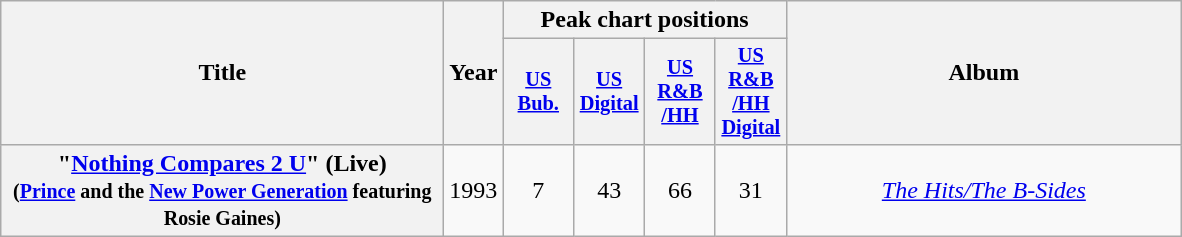<table class="wikitable plainrowheaders" style="text-align:center">
<tr>
<th scope="col" rowspan="2" style="width:18em;">Title</th>
<th scope="col" rowspan="2" style="width:1em;">Year</th>
<th scope="col" colspan="4">Peak chart positions</th>
<th scope="col" rowspan="2" style="width:16em;">Album</th>
</tr>
<tr>
<th scope="col" style="width:3em;font-size:85%;"><a href='#'>US<br>Bub.</a><br></th>
<th scope="col" style="width:3em;font-size:85%;"><a href='#'>US<br>Digital</a><br></th>
<th scope="col" style="width:3em;font-size:85%;"><a href='#'>US R&B<br>/HH</a><br></th>
<th scope="col" style="width:3em;font-size:85%;"><a href='#'>US R&B<br>/HH<br>Digital</a><br></th>
</tr>
<tr>
<th scope="row">"<a href='#'>Nothing Compares 2 U</a>" (Live)<br><small>(<a href='#'>Prince</a> and the <a href='#'>New Power Generation</a> featuring Rosie Gaines)</small></th>
<td rowspan="1">1993</td>
<td>7</td>
<td>43</td>
<td>66</td>
<td>31</td>
<td rowspan="1"><em><a href='#'>The Hits/The B-Sides</a></em></td>
</tr>
</table>
